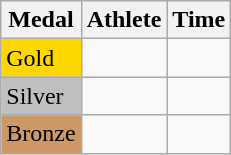<table class="wikitable">
<tr>
<th>Medal</th>
<th>Athlete</th>
<th>Time</th>
</tr>
<tr>
<td bgcolor="gold">Gold</td>
<td></td>
<td></td>
</tr>
<tr>
<td bgcolor="silver">Silver</td>
<td></td>
<td></td>
</tr>
<tr>
<td bgcolor="CC9966">Bronze</td>
<td></td>
<td></td>
</tr>
</table>
